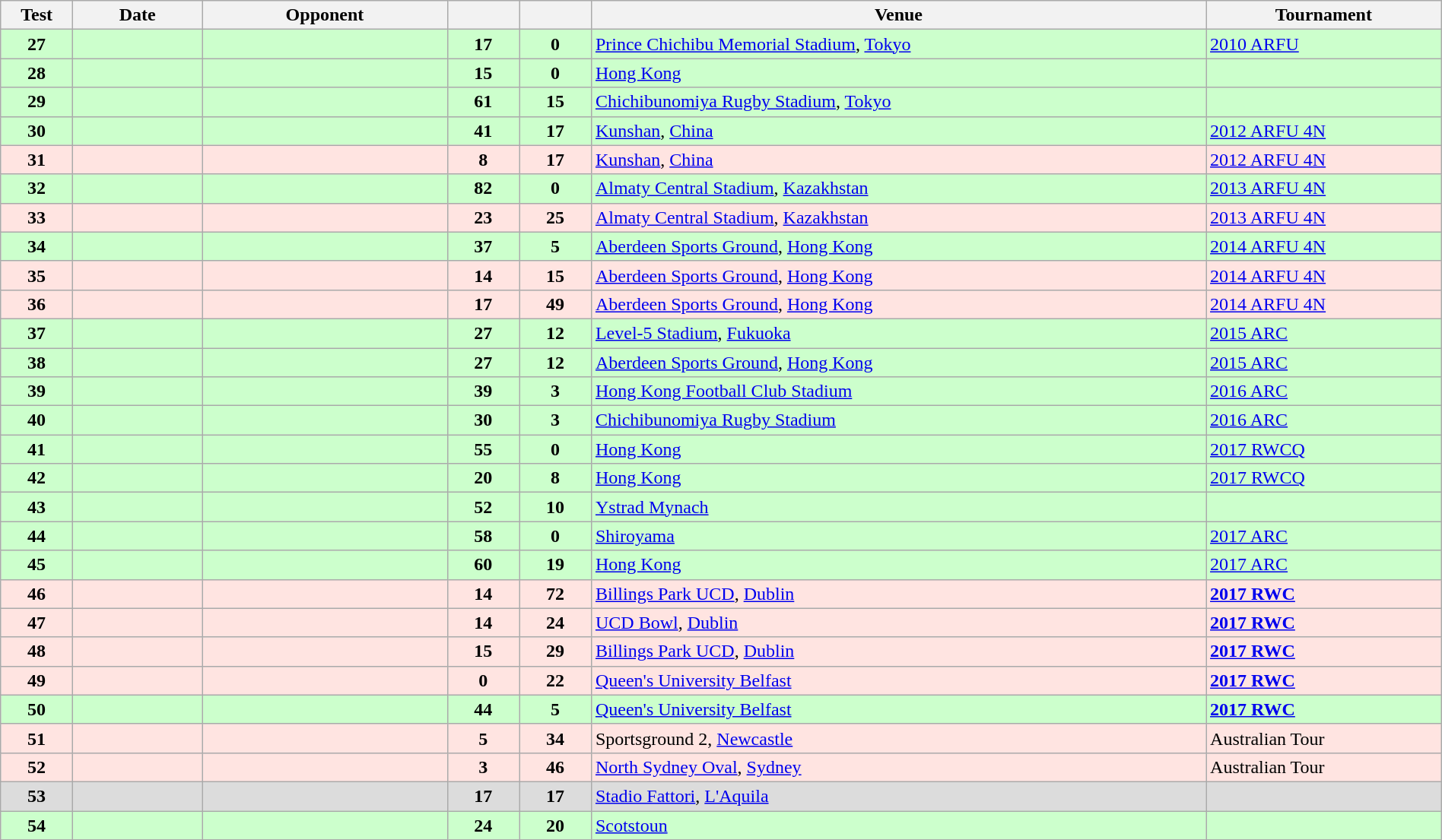<table class="wikitable sortable" style="width:100%">
<tr>
<th style="width:5%">Test</th>
<th style="width:9%">Date</th>
<th style="width:17%">Opponent</th>
<th style="width:5%"></th>
<th style="width:5%"></th>
<th>Venue</th>
<th>Tournament</th>
</tr>
<tr bgcolor="#ccffcc">
<td align="center"><strong>27</strong></td>
<td></td>
<td></td>
<td align="center"><strong>17</strong></td>
<td align="center"><strong>0</strong></td>
<td><a href='#'>Prince Chichibu Memorial Stadium</a>, <a href='#'>Tokyo</a></td>
<td><a href='#'>2010 ARFU</a></td>
</tr>
<tr bgcolor="#ccffcc">
<td align="center"><strong>28</strong></td>
<td></td>
<td></td>
<td align="center"><strong>15</strong></td>
<td align="center"><strong>0</strong></td>
<td><a href='#'>Hong Kong</a></td>
<td></td>
</tr>
<tr bgcolor="#ccffcc">
<td align="center"><strong>29</strong></td>
<td></td>
<td></td>
<td align="center"><strong>61</strong></td>
<td align="center"><strong>15</strong></td>
<td><a href='#'>Chichibunomiya Rugby Stadium</a>, <a href='#'>Tokyo</a></td>
<td></td>
</tr>
<tr bgcolor="#ccffcc">
<td align="center"><strong>30</strong></td>
<td></td>
<td></td>
<td align="center"><strong>41</strong></td>
<td align="center"><strong>17</strong></td>
<td><a href='#'>Kunshan</a>, <a href='#'>China</a></td>
<td><a href='#'>2012 ARFU 4N</a></td>
</tr>
<tr bgcolor="FFE4E1">
<td align="center"><strong>31</strong></td>
<td></td>
<td></td>
<td align="center"><strong>8</strong></td>
<td align="center"><strong>17</strong></td>
<td><a href='#'>Kunshan</a>, <a href='#'>China</a></td>
<td><a href='#'>2012 ARFU 4N</a></td>
</tr>
<tr bgcolor="#ccffcc">
<td align="center"><strong>32</strong></td>
<td></td>
<td></td>
<td align="center"><strong>82</strong></td>
<td align="center"><strong>0</strong></td>
<td><a href='#'>Almaty Central Stadium</a>, <a href='#'>Kazakhstan</a></td>
<td><a href='#'>2013 ARFU 4N</a></td>
</tr>
<tr bgcolor="FFE4E1">
<td align="center"><strong>33</strong></td>
<td></td>
<td></td>
<td align="center"><strong>23</strong></td>
<td align="center"><strong>25</strong></td>
<td><a href='#'>Almaty Central Stadium</a>, <a href='#'>Kazakhstan</a></td>
<td><a href='#'>2013 ARFU 4N</a></td>
</tr>
<tr bgcolor="#ccffcc">
<td align="center"><strong>34</strong></td>
<td></td>
<td></td>
<td align="center"><strong>37</strong></td>
<td align="center"><strong>5</strong></td>
<td><a href='#'>Aberdeen Sports Ground</a>, <a href='#'>Hong Kong</a></td>
<td><a href='#'>2014 ARFU 4N</a></td>
</tr>
<tr bgcolor="FFE4E1">
<td align="center"><strong>35</strong></td>
<td></td>
<td></td>
<td align="center"><strong>14</strong></td>
<td align="center"><strong>15</strong></td>
<td><a href='#'>Aberdeen Sports Ground</a>, <a href='#'>Hong Kong</a></td>
<td><a href='#'>2014 ARFU 4N</a></td>
</tr>
<tr bgcolor="FFE4E1">
<td align="center"><strong>36</strong></td>
<td></td>
<td></td>
<td align="center"><strong>17</strong></td>
<td align="center"><strong>49</strong></td>
<td><a href='#'>Aberdeen Sports Ground</a>, <a href='#'>Hong Kong</a></td>
<td><a href='#'>2014 ARFU 4N</a></td>
</tr>
<tr bgcolor="#ccffcc">
<td align="center"><strong>37</strong></td>
<td></td>
<td></td>
<td align="center"><strong>27</strong></td>
<td align="center"><strong>12</strong></td>
<td><a href='#'>Level-5 Stadium</a>, <a href='#'>Fukuoka</a></td>
<td><a href='#'>2015 ARC</a></td>
</tr>
<tr bgcolor="#ccffcc">
<td align="center"><strong>38</strong></td>
<td></td>
<td></td>
<td align="center"><strong>27</strong></td>
<td align="center"><strong>12</strong></td>
<td><a href='#'>Aberdeen Sports Ground</a>, <a href='#'>Hong Kong</a></td>
<td><a href='#'>2015 ARC</a></td>
</tr>
<tr bgcolor="#ccffcc">
<td align="center"><strong>39</strong></td>
<td></td>
<td></td>
<td align="center"><strong>39</strong></td>
<td align="center"><strong>3</strong></td>
<td><a href='#'>Hong Kong Football Club Stadium</a></td>
<td><a href='#'>2016 ARC</a></td>
</tr>
<tr bgcolor="#ccffcc">
<td align="center"><strong>40</strong></td>
<td></td>
<td></td>
<td align="center"><strong>30</strong></td>
<td align="center"><strong>3</strong></td>
<td><a href='#'>Chichibunomiya Rugby Stadium</a></td>
<td><a href='#'>2016 ARC</a></td>
</tr>
<tr bgcolor="#ccffcc">
<td align="center"><strong>41</strong></td>
<td></td>
<td></td>
<td align="center"><strong>55</strong></td>
<td align="center"><strong>0</strong></td>
<td><a href='#'>Hong Kong</a></td>
<td><a href='#'>2017 RWCQ</a></td>
</tr>
<tr bgcolor="#ccffcc">
<td align="center"><strong>42</strong></td>
<td></td>
<td></td>
<td align="center"><strong>20</strong></td>
<td align="center"><strong>8</strong></td>
<td><a href='#'>Hong Kong</a></td>
<td><a href='#'>2017 RWCQ</a></td>
</tr>
<tr bgcolor="#ccffcc">
<td align="center"><strong>43</strong></td>
<td></td>
<td></td>
<td align="center"><strong>52</strong></td>
<td align="center"><strong>10</strong></td>
<td><a href='#'>Ystrad Mynach</a></td>
<td></td>
</tr>
<tr bgcolor="#ccffcc">
<td align="center"><strong>44</strong></td>
<td></td>
<td></td>
<td align="center"><strong>58</strong></td>
<td align="center"><strong>0</strong></td>
<td><a href='#'>Shiroyama</a></td>
<td><a href='#'>2017 ARC</a></td>
</tr>
<tr bgcolor="#ccffcc">
<td align="center"><strong>45</strong></td>
<td></td>
<td></td>
<td align="center"><strong>60</strong></td>
<td align="center"><strong>19</strong></td>
<td><a href='#'>Hong Kong</a></td>
<td><a href='#'>2017 ARC</a></td>
</tr>
<tr bgcolor="FFE4E1">
<td align="center"><strong>46</strong></td>
<td></td>
<td></td>
<td align="center"><strong>14</strong></td>
<td align="center"><strong>72</strong></td>
<td><a href='#'>Billings Park UCD</a>, <a href='#'>Dublin</a></td>
<td><a href='#'><strong>2017 RWC</strong></a></td>
</tr>
<tr bgcolor="FFE4E1">
<td align="center"><strong>47</strong></td>
<td></td>
<td></td>
<td align="center"><strong>14</strong></td>
<td align="center"><strong>24</strong></td>
<td><a href='#'>UCD Bowl</a>, <a href='#'>Dublin</a></td>
<td><a href='#'><strong>2017 RWC</strong></a></td>
</tr>
<tr bgcolor="FFE4E1">
<td align="center"><strong>48</strong></td>
<td></td>
<td></td>
<td align="center"><strong>15</strong></td>
<td align="center"><strong>29</strong></td>
<td><a href='#'>Billings Park UCD</a>, <a href='#'>Dublin</a></td>
<td><a href='#'><strong>2017 RWC</strong></a></td>
</tr>
<tr bgcolor="FFE4E1">
<td align="center"><strong>49</strong></td>
<td></td>
<td></td>
<td align="center"><strong>0</strong></td>
<td align="center"><strong>22</strong></td>
<td><a href='#'>Queen's University Belfast</a></td>
<td><a href='#'><strong>2017 RWC</strong></a></td>
</tr>
<tr bgcolor="#ccffcc">
<td align="center"><strong>50</strong></td>
<td></td>
<td></td>
<td align="center"><strong>44</strong></td>
<td align="center"><strong>5</strong></td>
<td><a href='#'>Queen's University Belfast</a></td>
<td><a href='#'><strong>2017 RWC</strong></a></td>
</tr>
<tr bgcolor="FFE4E1">
<td align="center"><strong>51</strong></td>
<td></td>
<td></td>
<td align="center"><strong>5</strong></td>
<td align="center"><strong>34</strong></td>
<td>Sportsground 2, <a href='#'>Newcastle</a></td>
<td>Australian Tour</td>
</tr>
<tr bgcolor="FFE4E1">
<td align="center"><strong>52</strong></td>
<td></td>
<td></td>
<td align="center"><strong>3</strong></td>
<td align="center"><strong>46</strong></td>
<td><a href='#'>North Sydney Oval</a>, <a href='#'>Sydney</a></td>
<td>Australian Tour</td>
</tr>
<tr bgcolor="DCDCDC">
<td align="center"><strong>53</strong></td>
<td></td>
<td></td>
<td align="center"><strong>17</strong></td>
<td align="center"><strong>17</strong></td>
<td><a href='#'>Stadio Fattori</a>, <a href='#'>L'Aquila</a></td>
<td></td>
</tr>
<tr bgcolor="#ccffcc">
<td align="center"><strong>54</strong></td>
<td></td>
<td></td>
<td align="center"><strong>24</strong></td>
<td align="center"><strong>20</strong></td>
<td><a href='#'>Scotstoun</a></td>
<td></td>
</tr>
</table>
